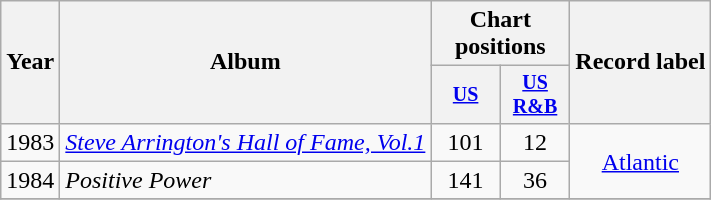<table class="wikitable" style="text-align:center;">
<tr>
<th rowspan="2">Year</th>
<th rowspan="2">Album</th>
<th colspan="2">Chart positions</th>
<th rowspan="2">Record label</th>
</tr>
<tr style="font-size:smaller;">
<th width="40"><a href='#'>US</a><br></th>
<th width="40"><a href='#'>US R&B</a><br></th>
</tr>
<tr>
<td rowspan="1">1983</td>
<td align="left"><em><a href='#'>Steve Arrington's Hall of Fame, Vol.1</a></em></td>
<td>101</td>
<td>12</td>
<td rowspan="2"><a href='#'>Atlantic</a></td>
</tr>
<tr>
<td rowspan="1">1984</td>
<td align="left"><em>Positive Power</em></td>
<td>141</td>
<td>36</td>
</tr>
<tr>
</tr>
</table>
